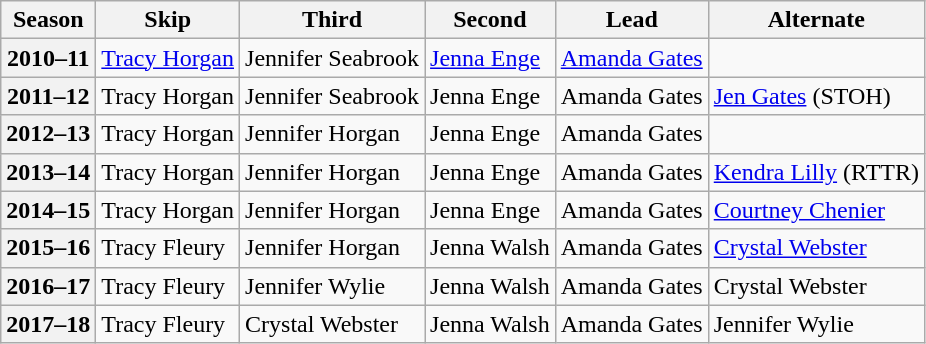<table class="wikitable">
<tr>
<th scope="col">Season</th>
<th scope="col">Skip</th>
<th scope="col">Third</th>
<th scope="col">Second</th>
<th scope="col">Lead</th>
<th scope="col">Alternate</th>
</tr>
<tr>
<th scope="row">2010–11</th>
<td><a href='#'>Tracy Horgan</a></td>
<td>Jennifer Seabrook</td>
<td><a href='#'>Jenna Enge</a></td>
<td><a href='#'>Amanda Gates</a></td>
<td></td>
</tr>
<tr>
<th scope="row">2011–12</th>
<td>Tracy Horgan</td>
<td>Jennifer Seabrook</td>
<td>Jenna Enge</td>
<td>Amanda Gates</td>
<td><a href='#'>Jen Gates</a> (STOH)</td>
</tr>
<tr>
<th scope="row">2012–13</th>
<td>Tracy Horgan</td>
<td>Jennifer Horgan</td>
<td>Jenna Enge</td>
<td>Amanda Gates</td>
<td></td>
</tr>
<tr>
<th scope="row">2013–14</th>
<td>Tracy Horgan</td>
<td>Jennifer Horgan</td>
<td>Jenna Enge</td>
<td>Amanda Gates</td>
<td><a href='#'>Kendra Lilly</a> (RTTR)</td>
</tr>
<tr>
<th scope="row">2014–15</th>
<td>Tracy Horgan</td>
<td>Jennifer Horgan</td>
<td>Jenna Enge</td>
<td>Amanda Gates</td>
<td><a href='#'>Courtney Chenier</a></td>
</tr>
<tr>
<th scope="row">2015–16</th>
<td>Tracy Fleury</td>
<td>Jennifer Horgan</td>
<td>Jenna Walsh</td>
<td>Amanda Gates</td>
<td><a href='#'>Crystal Webster</a></td>
</tr>
<tr>
<th scope="row">2016–17</th>
<td>Tracy Fleury</td>
<td>Jennifer Wylie</td>
<td>Jenna Walsh</td>
<td>Amanda Gates</td>
<td>Crystal Webster</td>
</tr>
<tr>
<th scope="row">2017–18</th>
<td>Tracy Fleury</td>
<td>Crystal Webster</td>
<td>Jenna Walsh</td>
<td>Amanda Gates</td>
<td>Jennifer Wylie</td>
</tr>
</table>
